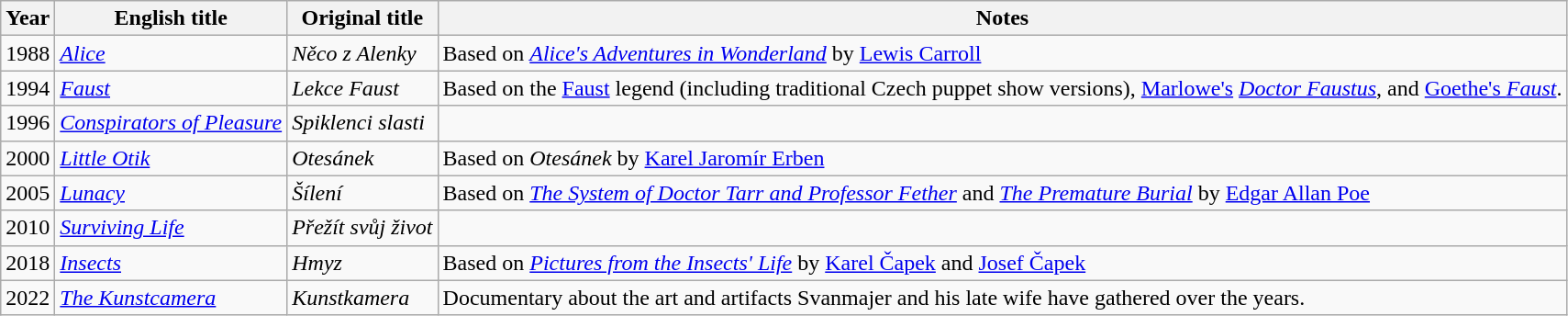<table class="wikitable">
<tr>
<th>Year</th>
<th>English title</th>
<th>Original title</th>
<th>Notes</th>
</tr>
<tr>
<td>1988</td>
<td><em><a href='#'>Alice</a></em></td>
<td><em>Něco z Alenky</em></td>
<td>Based on <em><a href='#'>Alice's Adventures in Wonderland</a></em> by <a href='#'>Lewis Carroll</a></td>
</tr>
<tr>
<td>1994</td>
<td><em><a href='#'>Faust</a></em></td>
<td><em>Lekce Faust</em></td>
<td>Based on the <a href='#'>Faust</a> legend (including traditional Czech puppet show versions), <a href='#'>Marlowe's</a> <em><a href='#'>Doctor Faustus</a></em>, and <a href='#'>Goethe's <em>Faust</em></a>.</td>
</tr>
<tr>
<td>1996</td>
<td><em><a href='#'>Conspirators of Pleasure</a></em></td>
<td><em>Spiklenci slasti</em></td>
<td></td>
</tr>
<tr>
<td>2000</td>
<td><em><a href='#'>Little Otik</a></em></td>
<td><em>Otesánek</em></td>
<td>Based on <em>Otesánek</em> by <a href='#'>Karel Jaromír Erben</a></td>
</tr>
<tr>
<td>2005</td>
<td><em><a href='#'>Lunacy</a></em></td>
<td><em>Šílení</em></td>
<td>Based on <em><a href='#'>The System of Doctor Tarr and Professor Fether</a></em> and <em><a href='#'>The Premature Burial</a></em> by <a href='#'>Edgar Allan Poe</a></td>
</tr>
<tr>
<td>2010</td>
<td><em><a href='#'>Surviving Life</a></em></td>
<td><em>Přežít svůj život</em></td>
<td></td>
</tr>
<tr>
<td>2018</td>
<td><em><a href='#'>Insects</a></em></td>
<td><em>Hmyz</em></td>
<td>Based on <em><a href='#'>Pictures from the Insects' Life</a></em> by <a href='#'>Karel Čapek</a> and <a href='#'>Josef Čapek</a></td>
</tr>
<tr>
<td>2022</td>
<td><em><a href='#'>The Kunstcamera</a></em></td>
<td><em>Kunstkamera</em></td>
<td>Documentary about the art and artifacts Svanmajer and his late wife have gathered over the years.</td>
</tr>
</table>
